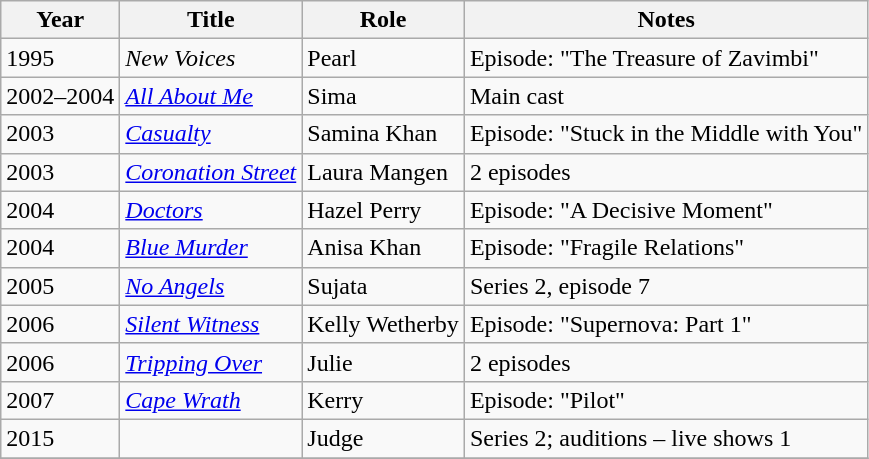<table class="wikitable sortable">
<tr>
<th>Year</th>
<th>Title</th>
<th>Role</th>
<th class="unsortable">Notes</th>
</tr>
<tr>
<td>1995</td>
<td><em>New Voices</em></td>
<td>Pearl</td>
<td>Episode: "The Treasure of Zavimbi"</td>
</tr>
<tr>
<td>2002–2004</td>
<td><em><a href='#'>All About Me</a></em></td>
<td>Sima</td>
<td>Main cast</td>
</tr>
<tr>
<td>2003</td>
<td><em><a href='#'>Casualty</a></em></td>
<td>Samina Khan</td>
<td>Episode: "Stuck in the Middle with You"</td>
</tr>
<tr>
<td>2003</td>
<td><em><a href='#'>Coronation Street</a></em></td>
<td>Laura Mangen</td>
<td>2 episodes</td>
</tr>
<tr>
<td>2004</td>
<td><em><a href='#'>Doctors</a></em></td>
<td>Hazel Perry</td>
<td>Episode: "A Decisive Moment"</td>
</tr>
<tr>
<td>2004</td>
<td><em><a href='#'>Blue Murder</a></em></td>
<td>Anisa Khan</td>
<td>Episode: "Fragile Relations"</td>
</tr>
<tr>
<td>2005</td>
<td><em><a href='#'>No Angels</a></em></td>
<td>Sujata</td>
<td>Series 2, episode 7</td>
</tr>
<tr>
<td>2006</td>
<td><em><a href='#'>Silent Witness</a></em></td>
<td>Kelly Wetherby</td>
<td>Episode: "Supernova: Part 1"</td>
</tr>
<tr>
<td>2006</td>
<td><em><a href='#'>Tripping Over</a></em></td>
<td>Julie</td>
<td>2 episodes</td>
</tr>
<tr>
<td>2007</td>
<td><em><a href='#'>Cape Wrath</a></em></td>
<td>Kerry</td>
<td>Episode: "Pilot"</td>
</tr>
<tr>
<td>2015</td>
<td><em></em></td>
<td>Judge</td>
<td>Series 2; auditions – live shows 1</td>
</tr>
<tr>
</tr>
</table>
